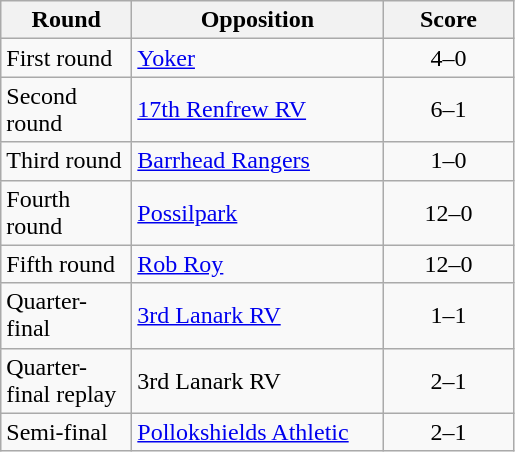<table class="wikitable" style="text-align:left;margin-left:1em;float:left">
<tr>
<th width=80>Round</th>
<th width=160>Opposition</th>
<th width=80>Score</th>
</tr>
<tr>
<td>First round</td>
<td><a href='#'>Yoker</a></td>
<td align=center>4–0</td>
</tr>
<tr>
<td>Second round</td>
<td><a href='#'>17th Renfrew RV</a></td>
<td align=center>6–1</td>
</tr>
<tr>
<td>Third round</td>
<td><a href='#'>Barrhead Rangers</a></td>
<td align=center>1–0</td>
</tr>
<tr>
<td>Fourth round</td>
<td><a href='#'>Possilpark</a></td>
<td align=center>12–0</td>
</tr>
<tr>
<td>Fifth round</td>
<td><a href='#'>Rob Roy</a></td>
<td align=center>12–0</td>
</tr>
<tr>
<td>Quarter-final</td>
<td><a href='#'>3rd Lanark RV</a></td>
<td align=center>1–1</td>
</tr>
<tr>
<td>Quarter-final replay</td>
<td>3rd Lanark RV</td>
<td align=center>2–1</td>
</tr>
<tr>
<td>Semi-final</td>
<td><a href='#'>Pollokshields Athletic</a></td>
<td align=center>2–1</td>
</tr>
</table>
